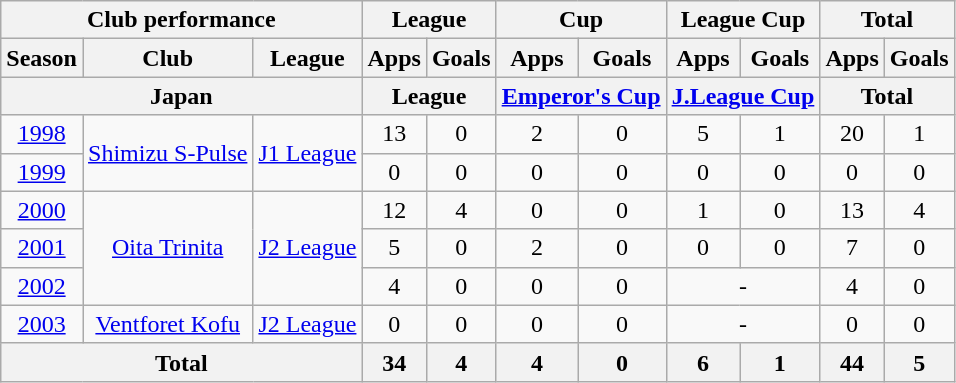<table class="wikitable" style="text-align:center;">
<tr>
<th colspan=3>Club performance</th>
<th colspan=2>League</th>
<th colspan=2>Cup</th>
<th colspan=2>League Cup</th>
<th colspan=2>Total</th>
</tr>
<tr>
<th>Season</th>
<th>Club</th>
<th>League</th>
<th>Apps</th>
<th>Goals</th>
<th>Apps</th>
<th>Goals</th>
<th>Apps</th>
<th>Goals</th>
<th>Apps</th>
<th>Goals</th>
</tr>
<tr>
<th colspan=3>Japan</th>
<th colspan=2>League</th>
<th colspan=2><a href='#'>Emperor's Cup</a></th>
<th colspan=2><a href='#'>J.League Cup</a></th>
<th colspan=2>Total</th>
</tr>
<tr>
<td><a href='#'>1998</a></td>
<td rowspan="2"><a href='#'>Shimizu S-Pulse</a></td>
<td rowspan="2"><a href='#'>J1 League</a></td>
<td>13</td>
<td>0</td>
<td>2</td>
<td>0</td>
<td>5</td>
<td>1</td>
<td>20</td>
<td>1</td>
</tr>
<tr>
<td><a href='#'>1999</a></td>
<td>0</td>
<td>0</td>
<td>0</td>
<td>0</td>
<td>0</td>
<td>0</td>
<td>0</td>
<td>0</td>
</tr>
<tr>
<td><a href='#'>2000</a></td>
<td rowspan="3"><a href='#'>Oita Trinita</a></td>
<td rowspan="3"><a href='#'>J2 League</a></td>
<td>12</td>
<td>4</td>
<td>0</td>
<td>0</td>
<td>1</td>
<td>0</td>
<td>13</td>
<td>4</td>
</tr>
<tr>
<td><a href='#'>2001</a></td>
<td>5</td>
<td>0</td>
<td>2</td>
<td>0</td>
<td>0</td>
<td>0</td>
<td>7</td>
<td>0</td>
</tr>
<tr>
<td><a href='#'>2002</a></td>
<td>4</td>
<td>0</td>
<td>0</td>
<td>0</td>
<td colspan="2">-</td>
<td>4</td>
<td>0</td>
</tr>
<tr>
<td><a href='#'>2003</a></td>
<td><a href='#'>Ventforet Kofu</a></td>
<td><a href='#'>J2 League</a></td>
<td>0</td>
<td>0</td>
<td>0</td>
<td>0</td>
<td colspan="2">-</td>
<td>0</td>
<td>0</td>
</tr>
<tr>
<th colspan=3>Total</th>
<th>34</th>
<th>4</th>
<th>4</th>
<th>0</th>
<th>6</th>
<th>1</th>
<th>44</th>
<th>5</th>
</tr>
</table>
